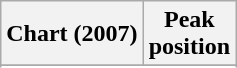<table class="wikitable sortable plainrowheaders" style="text-align:center">
<tr>
<th scope="col">Chart (2007)</th>
<th scope="col">Peak<br>position</th>
</tr>
<tr>
</tr>
<tr>
</tr>
</table>
